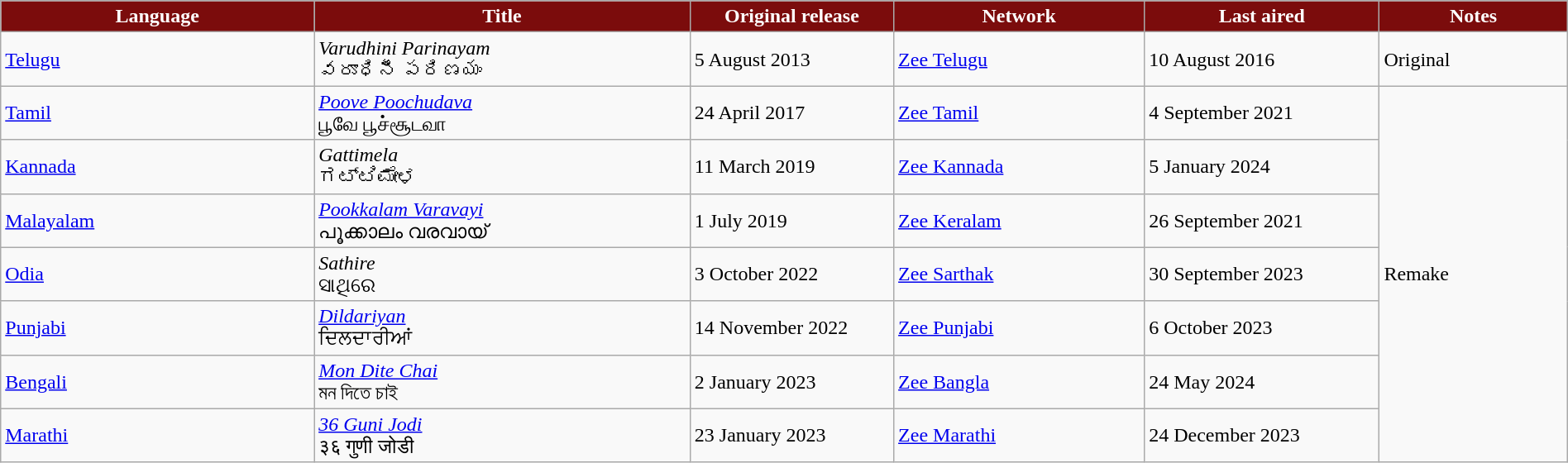<table class="wikitable" style="width: 100%; margin-right: 0;">
<tr style="color:white">
<th style="background:#7b0c0c; width:20%;">Language</th>
<th style="background:#7b0c0c; width:24%;">Title</th>
<th style="background:#7b0c0c; width:13%;">Original release</th>
<th style="background:#7b0c0c; width:16%;">Network</th>
<th style="background:#7b0c0c; width:15%;">Last aired</th>
<th style="background:#7b0c0c; width:18%;">Notes</th>
</tr>
<tr>
<td><a href='#'>Telugu</a></td>
<td><em>Varudhini Parinayam</em> <br> వరూధినీ పరిణయం</td>
<td>5 August 2013</td>
<td><a href='#'>Zee Telugu</a></td>
<td>10 August 2016</td>
<td>Original</td>
</tr>
<tr>
<td><a href='#'>Tamil</a></td>
<td><em><a href='#'>Poove Poochudava</a></em> <br> பூவே பூச்சூடவா</td>
<td>24 April 2017</td>
<td><a href='#'>Zee Tamil</a></td>
<td>4 September 2021</td>
<td rowspan="7">Remake</td>
</tr>
<tr>
<td><a href='#'>Kannada</a></td>
<td><em>Gattimela</em> <br> ಗಟ್ಟಿಮೇಳ</td>
<td>11 March 2019</td>
<td><a href='#'>Zee Kannada</a></td>
<td>5 January 2024</td>
</tr>
<tr>
<td><a href='#'>Malayalam</a></td>
<td><em><a href='#'>Pookkalam Varavayi</a></em> <br> പൂക്കാലം വരവായ്</td>
<td>1 July 2019</td>
<td><a href='#'>Zee Keralam</a></td>
<td>26 September 2021</td>
</tr>
<tr>
<td><a href='#'>Odia</a></td>
<td><em>Sathire</em> <br> ସାଥିରେ</td>
<td>3 October 2022</td>
<td><a href='#'>Zee Sarthak</a></td>
<td>30 September 2023</td>
</tr>
<tr>
<td><a href='#'>Punjabi</a></td>
<td><em><a href='#'>Dildariyan</a></em> <br> ਦਿਲਦਾਰੀਆਂ</td>
<td>14 November 2022</td>
<td><a href='#'>Zee Punjabi</a></td>
<td>6 October 2023</td>
</tr>
<tr>
<td><a href='#'>Bengali</a></td>
<td><em><a href='#'>Mon Dite Chai</a></em> <br> মন দিতে চাই</td>
<td>2 January 2023</td>
<td><a href='#'>Zee Bangla</a></td>
<td>24 May 2024</td>
</tr>
<tr>
<td><a href='#'>Marathi</a></td>
<td><em><a href='#'>36 Guni Jodi</a></em> <br> ३६ गुणी जोडी</td>
<td>23 January 2023</td>
<td><a href='#'>Zee Marathi</a></td>
<td>24 December 2023</td>
</tr>
</table>
